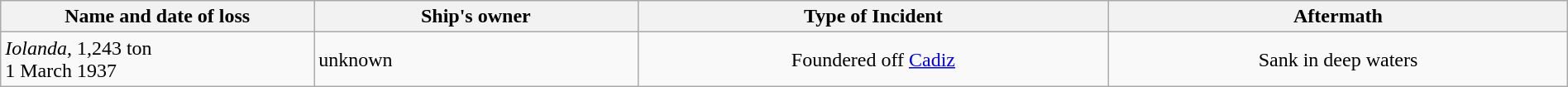<table class="wikitable sortable" width="100%">
<tr>
<th width=20% class=unsortable>Name and date of loss</th>
<th>Ship's owner</th>
<th>Type of Incident</th>
<th>Aftermath</th>
</tr>
<tr align="center">
<td align=left> <em>Iolanda</em>, 1,243 ton<br>1 March 1937</td>
<td align=left>  unknown</td>
<td>Foundered off <a href='#'>Cadiz</a></td>
<td>Sank in deep waters</td>
</tr>
</table>
